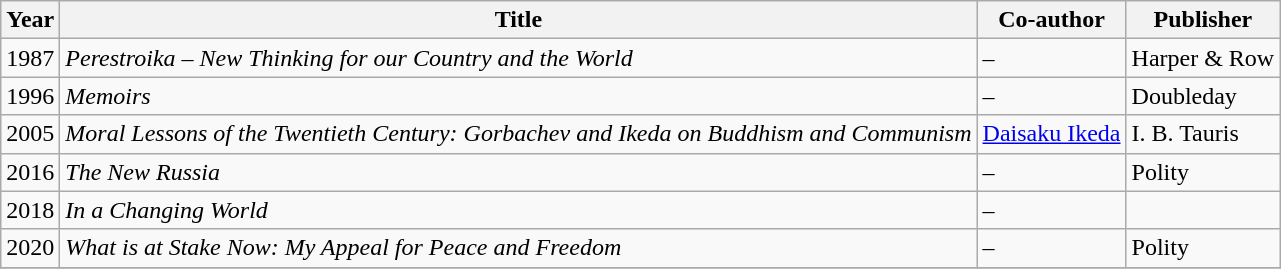<table class="wikitable sortable">
<tr>
<th>Year</th>
<th>Title</th>
<th>Co-author</th>
<th>Publisher</th>
</tr>
<tr>
<td>1987</td>
<td><em>Perestroika – New Thinking for our Country and the World</em></td>
<td>–</td>
<td>Harper & Row</td>
</tr>
<tr>
<td>1996</td>
<td><em>Memoirs</em></td>
<td>–</td>
<td>Doubleday</td>
</tr>
<tr>
<td>2005</td>
<td><em>Moral Lessons of the Twentieth Century: Gorbachev and Ikeda on Buddhism and Communism</em></td>
<td><a href='#'>Daisaku Ikeda</a></td>
<td>I. B. Tauris</td>
</tr>
<tr>
<td>2016</td>
<td><em>The New Russia</em></td>
<td>–</td>
<td>Polity</td>
</tr>
<tr>
<td>2018</td>
<td><em>In a Changing World</em></td>
<td>–</td>
<td></td>
</tr>
<tr>
<td>2020</td>
<td><em>What is at Stake Now: My Appeal for Peace and Freedom</em></td>
<td>–</td>
<td>Polity</td>
</tr>
<tr>
</tr>
</table>
